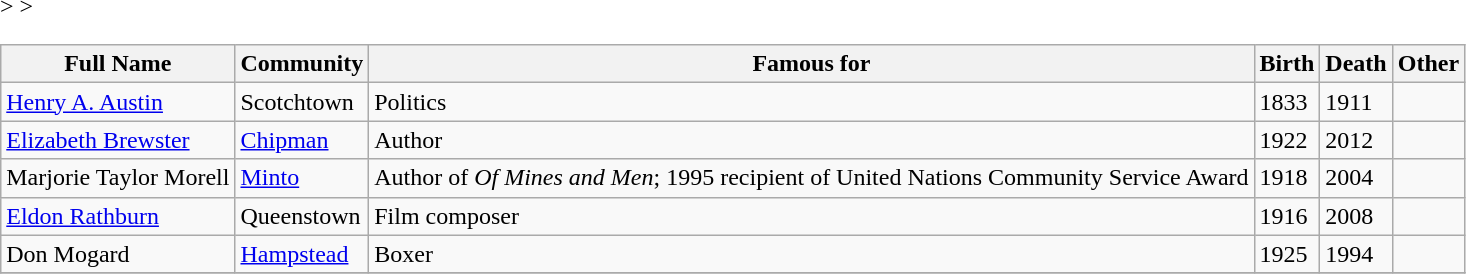<table class="wikitable sortable"<onlyinclude>>
<tr>
<th>Full Name</th>
<th>Community</th>
<th>Famous for</th>
<th>Birth</th>
<th>Death</th>
<th>Other</th>
</tr>
<tr>
<td><a href='#'>Henry A. Austin</a></td>
<td>Scotchtown</td>
<td>Politics</td>
<td>1833</td>
<td>1911</td>
<td></td>
</tr>
<tr>
<td><a href='#'>Elizabeth Brewster</a></td>
<td><a href='#'>Chipman</a></td>
<td>Author</td>
<td>1922</td>
<td>2012</td>
<td></td>
</tr>
<tr>
<td>Marjorie Taylor Morell</td>
<td><a href='#'>Minto</a></td>
<td>Author of <em>Of Mines and Men</em>; 1995 recipient of United Nations Community Service Award</td>
<td>1918</td>
<td>2004</td>
<td></td>
</tr>
<tr>
<td><a href='#'>Eldon Rathburn</a></td>
<td>Queenstown</td>
<td>Film composer</td>
<td>1916</td>
<td>2008</td>
<td></td>
</tr>
<tr>
<td>Don Mogard</td>
<td><a href='#'>Hampstead</a></td>
<td>Boxer</td>
<td>1925</td>
<td>1994</td>
<td></td>
</tr>
<tr </onlyinclude>>
</tr>
</table>
